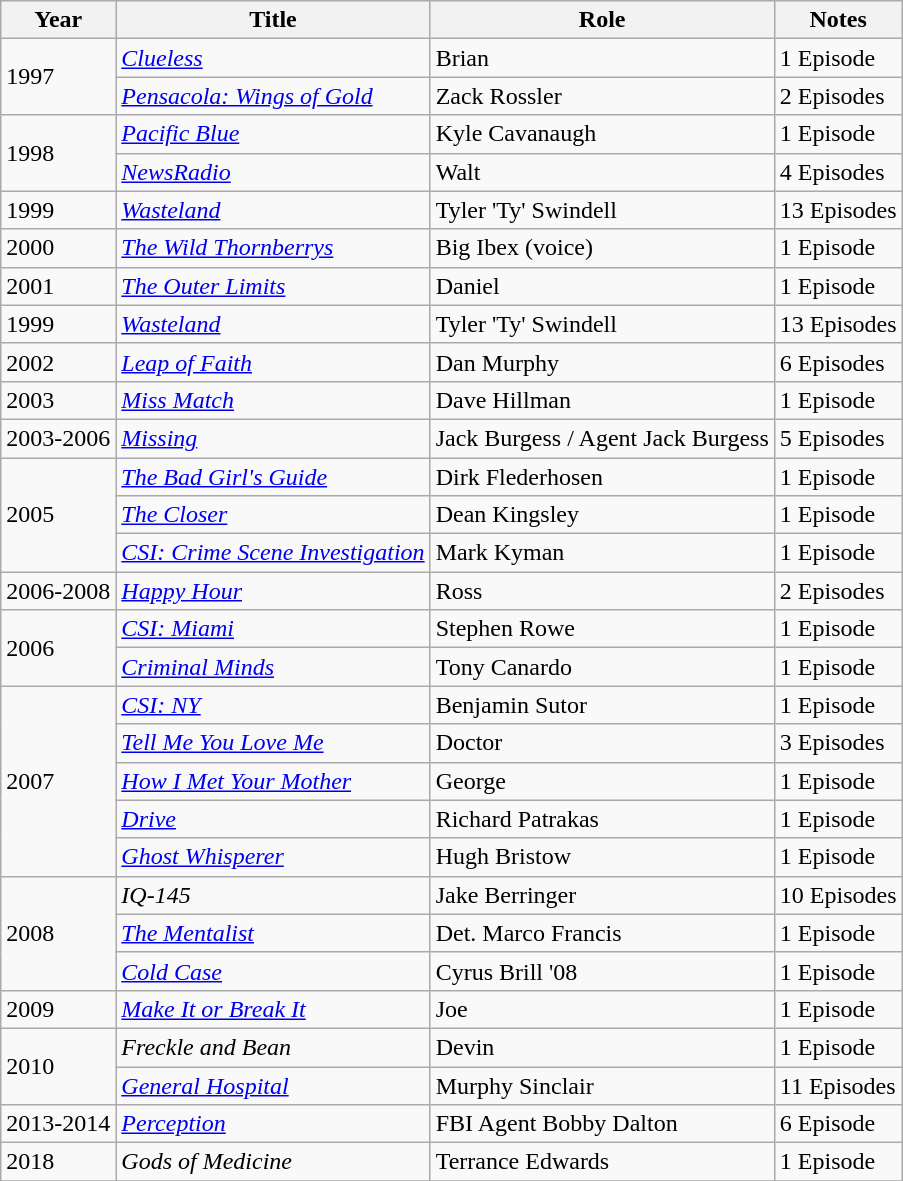<table class="wikitable sortable">
<tr>
<th>Year</th>
<th>Title</th>
<th>Role</th>
<th>Notes</th>
</tr>
<tr>
<td rowspan=2>1997</td>
<td><em><a href='#'>Clueless</a></em></td>
<td>Brian</td>
<td>1 Episode</td>
</tr>
<tr>
<td><em><a href='#'>Pensacola: Wings of Gold</a></em></td>
<td>Zack Rossler</td>
<td>2 Episodes</td>
</tr>
<tr>
<td rowspan=2>1998</td>
<td><em><a href='#'>Pacific Blue</a></em></td>
<td>Kyle Cavanaugh</td>
<td>1 Episode</td>
</tr>
<tr>
<td><em><a href='#'>NewsRadio</a></em></td>
<td>Walt</td>
<td>4 Episodes</td>
</tr>
<tr>
<td>1999</td>
<td><em><a href='#'>Wasteland</a></em></td>
<td>Tyler 'Ty' Swindell</td>
<td>13 Episodes</td>
</tr>
<tr>
<td>2000</td>
<td><em><a href='#'>The Wild Thornberrys</a></em></td>
<td>Big Ibex (voice)</td>
<td>1 Episode</td>
</tr>
<tr>
<td>2001</td>
<td><em><a href='#'>The Outer Limits</a></em></td>
<td>Daniel</td>
<td>1 Episode</td>
</tr>
<tr>
<td>1999</td>
<td><em><a href='#'>Wasteland</a></em></td>
<td>Tyler 'Ty' Swindell</td>
<td>13 Episodes</td>
</tr>
<tr>
<td>2002</td>
<td><em><a href='#'>Leap of Faith</a></em></td>
<td>Dan Murphy</td>
<td>6 Episodes</td>
</tr>
<tr>
<td>2003</td>
<td><em><a href='#'>Miss Match</a></em></td>
<td>Dave Hillman</td>
<td>1 Episode</td>
</tr>
<tr>
<td>2003-2006</td>
<td><em><a href='#'>Missing</a></em></td>
<td>Jack Burgess / Agent Jack Burgess</td>
<td>5 Episodes</td>
</tr>
<tr>
<td rowspan=3>2005</td>
<td><em><a href='#'>The Bad Girl's Guide</a></em></td>
<td>Dirk Flederhosen</td>
<td>1 Episode</td>
</tr>
<tr>
<td><em><a href='#'>The Closer</a></em></td>
<td>Dean Kingsley</td>
<td>1 Episode</td>
</tr>
<tr>
<td><em><a href='#'>CSI: Crime Scene Investigation</a></em></td>
<td>Mark Kyman</td>
<td>1 Episode</td>
</tr>
<tr>
<td>2006-2008</td>
<td><em><a href='#'>Happy Hour</a></em></td>
<td>Ross</td>
<td>2 Episodes</td>
</tr>
<tr>
<td rowspan=2>2006</td>
<td><em><a href='#'>CSI: Miami</a></em></td>
<td>Stephen Rowe</td>
<td>1 Episode</td>
</tr>
<tr>
<td><em><a href='#'>Criminal Minds</a></em></td>
<td>Tony Canardo</td>
<td>1 Episode</td>
</tr>
<tr>
<td rowspan=5>2007</td>
<td><em><a href='#'>CSI: NY</a></em></td>
<td>Benjamin Sutor</td>
<td>1 Episode</td>
</tr>
<tr>
<td><em><a href='#'>Tell Me You Love Me</a></em></td>
<td>Doctor</td>
<td>3 Episodes</td>
</tr>
<tr>
<td><em><a href='#'>How I Met Your Mother</a></em></td>
<td>George</td>
<td>1 Episode</td>
</tr>
<tr>
<td><em><a href='#'>Drive</a></em></td>
<td>Richard Patrakas</td>
<td>1 Episode</td>
</tr>
<tr>
<td><em><a href='#'>Ghost Whisperer</a></em></td>
<td>Hugh Bristow</td>
<td>1 Episode</td>
</tr>
<tr>
<td rowspan=3>2008</td>
<td><em>IQ-145</em></td>
<td>Jake Berringer</td>
<td>10 Episodes</td>
</tr>
<tr>
<td><em><a href='#'>The Mentalist</a></em></td>
<td>Det. Marco Francis</td>
<td>1 Episode</td>
</tr>
<tr>
<td><em><a href='#'>Cold Case</a></em></td>
<td>Cyrus Brill '08</td>
<td>1 Episode</td>
</tr>
<tr>
<td>2009</td>
<td><em><a href='#'>Make It or Break It</a></em></td>
<td>Joe</td>
<td>1 Episode</td>
</tr>
<tr>
<td rowspan=2>2010</td>
<td><em>Freckle and Bean</em></td>
<td>Devin</td>
<td>1 Episode</td>
</tr>
<tr>
<td><em><a href='#'>General Hospital</a></em></td>
<td>Murphy Sinclair</td>
<td>11 Episodes</td>
</tr>
<tr>
<td>2013-2014</td>
<td><em><a href='#'>Perception</a></em></td>
<td>FBI Agent Bobby Dalton</td>
<td>6 Episode</td>
</tr>
<tr>
<td>2018</td>
<td><em>Gods of Medicine</em></td>
<td>Terrance Edwards</td>
<td>1 Episode</td>
</tr>
<tr>
</tr>
</table>
